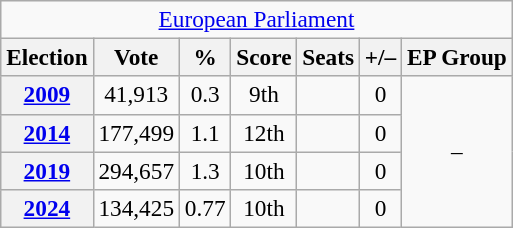<table class="wikitable" style="font-size:97%; text-align:center;">
<tr>
<td colspan="7"><a href='#'>European Parliament</a></td>
</tr>
<tr>
<th>Election</th>
<th>Vote</th>
<th>%</th>
<th>Score</th>
<th>Seats</th>
<th>+/–</th>
<th>EP Group</th>
</tr>
<tr>
<th><a href='#'>2009</a></th>
<td>41,913</td>
<td>0.3</td>
<td>9th</td>
<td></td>
<td>0</td>
<td rowspan="4">–</td>
</tr>
<tr>
<th><a href='#'>2014</a></th>
<td>177,499</td>
<td>1.1</td>
<td>12th</td>
<td></td>
<td>0</td>
</tr>
<tr>
<th><a href='#'>2019</a></th>
<td>294,657</td>
<td>1.3</td>
<td>10th</td>
<td></td>
<td>0</td>
</tr>
<tr>
<th><a href='#'>2024</a></th>
<td>134,425</td>
<td>0.77</td>
<td>10th</td>
<td></td>
<td>0</td>
</tr>
</table>
